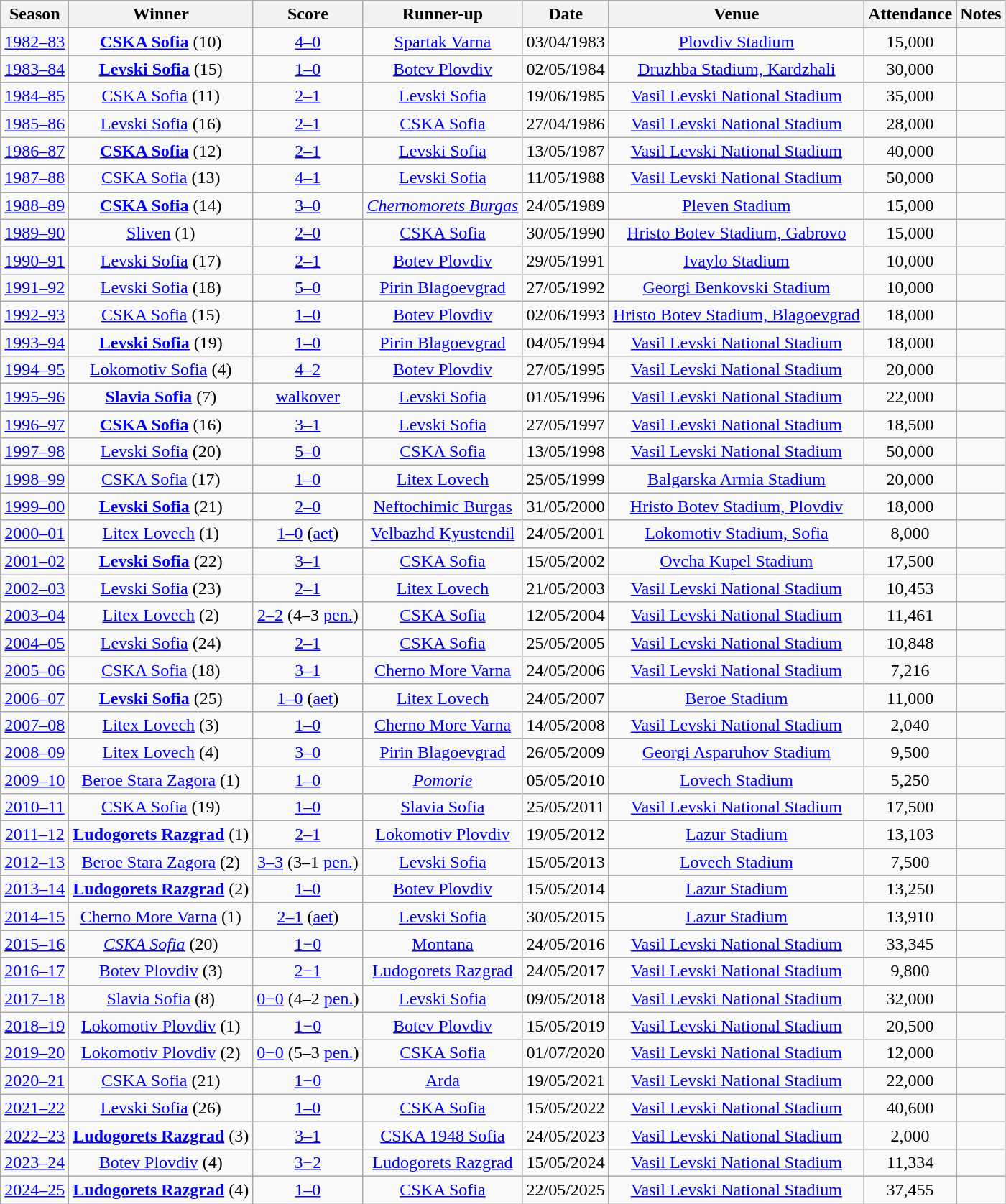<table class="wikitable sortable" style="text-align: center;">
<tr>
<th>Season</th>
<th>Winner</th>
<th>Score</th>
<th>Runner-up</th>
<th>Date</th>
<th>Venue</th>
<th>Attendance</th>
<th>Notes</th>
</tr>
<tr>
<td><a href='#'>1982–83</a></td>
<td><strong><a href='#'>CSKA Sofia</a></strong> (10)</td>
<td><a href='#'>4–0</a></td>
<td><a href='#'>Spartak Varna</a></td>
<td>03/04/1983</td>
<td><a href='#'>Plovdiv Stadium</a></td>
<td>15,000</td>
<td></td>
</tr>
<tr>
<td><a href='#'>1983–84</a></td>
<td><strong><a href='#'>Levski Sofia</a></strong> (15)</td>
<td><a href='#'>1–0</a></td>
<td><a href='#'>Botev Plovdiv</a></td>
<td>02/05/1984</td>
<td><a href='#'>Druzhba Stadium, Kardzhali</a></td>
<td>30,000</td>
<td></td>
</tr>
<tr>
<td><a href='#'>1984–85</a></td>
<td><a href='#'>CSKA Sofia</a> (11)</td>
<td><a href='#'>2–1</a></td>
<td><a href='#'>Levski Sofia</a></td>
<td>19/06/1985</td>
<td><a href='#'>Vasil Levski National Stadium</a></td>
<td>35,000</td>
<td></td>
</tr>
<tr>
<td><a href='#'>1985–86</a></td>
<td><a href='#'>Levski Sofia</a> (16)</td>
<td><a href='#'>2–1</a></td>
<td><a href='#'>CSKA Sofia</a></td>
<td>27/04/1986</td>
<td><a href='#'>Vasil Levski National Stadium</a></td>
<td>28,000</td>
<td></td>
</tr>
<tr>
<td><a href='#'>1986–87</a></td>
<td><strong><a href='#'>CSKA Sofia</a></strong> (12)</td>
<td><a href='#'>2–1</a></td>
<td><a href='#'>Levski Sofia</a></td>
<td>13/05/1987</td>
<td><a href='#'>Vasil Levski National Stadium</a></td>
<td>40,000</td>
<td></td>
</tr>
<tr>
<td><a href='#'>1987–88</a></td>
<td><a href='#'>CSKA Sofia</a> (13)</td>
<td><a href='#'>4–1</a></td>
<td><a href='#'>Levski Sofia</a></td>
<td>11/05/1988</td>
<td><a href='#'>Vasil Levski National Stadium</a></td>
<td>50,000</td>
<td></td>
</tr>
<tr>
<td><a href='#'>1988–89</a></td>
<td><strong><a href='#'>CSKA Sofia</a></strong> (14)</td>
<td><a href='#'>3–0</a></td>
<td><em><a href='#'>Chernomorets Burgas</a></em></td>
<td>24/05/1989</td>
<td><a href='#'>Pleven Stadium</a></td>
<td>15,000</td>
<td></td>
</tr>
<tr>
<td><a href='#'>1989–90</a></td>
<td><a href='#'>Sliven</a> (1)</td>
<td><a href='#'>2–0</a></td>
<td><a href='#'>CSKA Sofia</a></td>
<td>30/05/1990</td>
<td><a href='#'>Hristo Botev Stadium, Gabrovo</a></td>
<td>15,000</td>
<td></td>
</tr>
<tr>
<td><a href='#'>1990–91</a></td>
<td><a href='#'>Levski Sofia</a> (17)</td>
<td><a href='#'>2–1</a></td>
<td><a href='#'>Botev Plovdiv</a></td>
<td>29/05/1991</td>
<td><a href='#'>Ivaylo Stadium</a></td>
<td>10,000</td>
<td></td>
</tr>
<tr>
<td><a href='#'>1991–92</a></td>
<td><a href='#'>Levski Sofia</a> (18)</td>
<td><a href='#'>5–0</a></td>
<td><a href='#'>Pirin Blagoevgrad</a></td>
<td>27/05/1992</td>
<td><a href='#'>Georgi Benkovski Stadium</a></td>
<td>10,000</td>
<td></td>
</tr>
<tr>
<td><a href='#'>1992–93</a></td>
<td><a href='#'>CSKA Sofia</a> (15)</td>
<td><a href='#'>1–0</a></td>
<td><a href='#'>Botev Plovdiv</a></td>
<td>02/06/1993</td>
<td><a href='#'>Hristo Botev Stadium, Blagoevgrad</a></td>
<td>18,000</td>
<td></td>
</tr>
<tr>
<td><a href='#'>1993–94</a></td>
<td><strong><a href='#'>Levski Sofia</a></strong> (19)</td>
<td><a href='#'>1–0</a></td>
<td><a href='#'>Pirin Blagoevgrad</a></td>
<td>04/05/1994</td>
<td><a href='#'>Vasil Levski National Stadium</a></td>
<td>18,000</td>
<td></td>
</tr>
<tr>
<td><a href='#'>1994–95</a></td>
<td><a href='#'>Lokomotiv Sofia</a> (4)</td>
<td><a href='#'>4–2</a></td>
<td><a href='#'>Botev Plovdiv</a></td>
<td>27/05/1995</td>
<td><a href='#'>Vasil Levski National Stadium</a></td>
<td>20,000</td>
<td></td>
</tr>
<tr>
<td><a href='#'>1995–96</a></td>
<td><strong><a href='#'>Slavia Sofia</a></strong> (7)</td>
<td><a href='#'>walkover</a></td>
<td><a href='#'>Levski Sofia</a></td>
<td>01/05/1996</td>
<td><a href='#'>Vasil Levski National Stadium</a></td>
<td>22,000</td>
<td></td>
</tr>
<tr>
<td><a href='#'>1996–97</a></td>
<td><strong><a href='#'>CSKA Sofia</a></strong> (16)</td>
<td><a href='#'>3–1</a></td>
<td><a href='#'>Levski Sofia</a></td>
<td>27/05/1997</td>
<td><a href='#'>Vasil Levski National Stadium</a></td>
<td>18,500</td>
<td></td>
</tr>
<tr>
<td><a href='#'>1997–98</a></td>
<td><a href='#'>Levski Sofia</a> (20)</td>
<td><a href='#'>5–0</a></td>
<td><a href='#'>CSKA Sofia</a></td>
<td>13/05/1998</td>
<td><a href='#'>Vasil Levski National Stadium</a></td>
<td>50,000</td>
<td></td>
</tr>
<tr>
<td><a href='#'>1998–99</a></td>
<td><a href='#'>CSKA Sofia</a> (17)</td>
<td><a href='#'>1–0</a></td>
<td><a href='#'>Litex Lovech</a></td>
<td>25/05/1999</td>
<td><a href='#'>Balgarska Armia Stadium</a></td>
<td>20,000</td>
<td></td>
</tr>
<tr>
<td><a href='#'>1999–00</a></td>
<td><strong><a href='#'>Levski Sofia</a></strong> (21)</td>
<td><a href='#'>2–0</a></td>
<td><a href='#'>Neftochimic Burgas</a></td>
<td>31/05/2000</td>
<td><a href='#'>Hristo Botev Stadium, Plovdiv</a></td>
<td>18,000</td>
<td></td>
</tr>
<tr>
<td><a href='#'>2000–01</a></td>
<td><a href='#'>Litex Lovech</a> (1)</td>
<td><a href='#'>1–0</a> (<a href='#'>aet</a>)</td>
<td><a href='#'>Velbazhd Kyustendil</a></td>
<td>24/05/2001</td>
<td><a href='#'>Lokomotiv Stadium, Sofia</a></td>
<td>8,000</td>
<td></td>
</tr>
<tr>
<td><a href='#'>2001–02</a></td>
<td><strong><a href='#'>Levski Sofia</a></strong> (22)</td>
<td><a href='#'>3–1</a></td>
<td><a href='#'>CSKA Sofia</a></td>
<td>15/05/2002</td>
<td><a href='#'>Ovcha Kupel Stadium</a></td>
<td>17,500</td>
<td></td>
</tr>
<tr>
<td><a href='#'>2002–03</a></td>
<td><a href='#'>Levski Sofia</a> (23)</td>
<td><a href='#'>2–1</a></td>
<td><a href='#'>Litex Lovech</a></td>
<td>21/05/2003</td>
<td><a href='#'>Vasil Levski National Stadium</a></td>
<td>10,453</td>
<td></td>
</tr>
<tr>
<td><a href='#'>2003–04</a></td>
<td><a href='#'>Litex Lovech</a> (2)</td>
<td><a href='#'>2–2</a> (4–3 <a href='#'>pen.</a>)</td>
<td><a href='#'>CSKA Sofia</a></td>
<td>12/05/2004</td>
<td><a href='#'>Vasil Levski National Stadium</a></td>
<td>11,461</td>
<td></td>
</tr>
<tr>
<td><a href='#'>2004–05</a></td>
<td><a href='#'>Levski Sofia</a> (24)</td>
<td><a href='#'>2–1</a></td>
<td><a href='#'>CSKA Sofia</a></td>
<td>25/05/2005</td>
<td><a href='#'>Vasil Levski National Stadium</a></td>
<td>10,848</td>
<td></td>
</tr>
<tr>
<td><a href='#'>2005–06</a></td>
<td><a href='#'>CSKA Sofia</a> (18)</td>
<td><a href='#'>3–1</a></td>
<td><a href='#'>Cherno More Varna</a></td>
<td>24/05/2006</td>
<td><a href='#'>Vasil Levski National Stadium</a></td>
<td>7,216</td>
<td></td>
</tr>
<tr>
<td><a href='#'>2006–07</a></td>
<td><strong><a href='#'>Levski Sofia</a></strong> (25)</td>
<td><a href='#'>1–0</a> (<a href='#'>aet</a>)</td>
<td><a href='#'>Litex Lovech</a></td>
<td>24/05/2007</td>
<td><a href='#'>Beroe Stadium</a></td>
<td>11,000</td>
<td></td>
</tr>
<tr>
<td><a href='#'>2007–08</a></td>
<td><a href='#'>Litex Lovech</a> (3)</td>
<td><a href='#'>1–0</a></td>
<td><a href='#'>Cherno More Varna</a></td>
<td>14/05/2008</td>
<td><a href='#'>Vasil Levski National Stadium</a></td>
<td>2,040</td>
<td></td>
</tr>
<tr>
<td><a href='#'>2008–09</a></td>
<td><a href='#'>Litex Lovech</a> (4)</td>
<td><a href='#'>3–0</a></td>
<td><a href='#'>Pirin Blagoevgrad</a></td>
<td>26/05/2009</td>
<td><a href='#'>Georgi Asparuhov Stadium</a></td>
<td>9,500</td>
<td></td>
</tr>
<tr>
<td><a href='#'>2009–10</a></td>
<td><a href='#'>Beroe Stara Zagora</a> (1)</td>
<td><a href='#'>1–0</a></td>
<td><em><a href='#'>Pomorie</a></em></td>
<td>05/05/2010</td>
<td><a href='#'>Lovech Stadium</a></td>
<td>5,250</td>
<td></td>
</tr>
<tr>
<td><a href='#'>2010–11</a></td>
<td><a href='#'>CSKA Sofia</a> (19)</td>
<td><a href='#'>1–0</a></td>
<td><a href='#'>Slavia Sofia</a></td>
<td>25/05/2011</td>
<td><a href='#'>Vasil Levski National Stadium</a></td>
<td>17,500</td>
<td></td>
</tr>
<tr>
<td><a href='#'>2011–12</a></td>
<td><strong><a href='#'>Ludogorets Razgrad</a></strong> (1)</td>
<td><a href='#'>2–1</a></td>
<td><a href='#'>Lokomotiv Plovdiv</a></td>
<td>19/05/2012</td>
<td><a href='#'>Lazur Stadium</a></td>
<td>13,103</td>
<td></td>
</tr>
<tr>
<td><a href='#'>2012–13</a></td>
<td><a href='#'>Beroe Stara Zagora</a> (2)</td>
<td><a href='#'>3–3</a> (3–1 <a href='#'>pen.</a>)</td>
<td><a href='#'>Levski Sofia</a></td>
<td>15/05/2013</td>
<td><a href='#'>Lovech Stadium</a></td>
<td>7,500</td>
<td></td>
</tr>
<tr>
<td><a href='#'>2013–14</a></td>
<td><strong><a href='#'>Ludogorets Razgrad</a></strong> (2)</td>
<td><a href='#'>1–0</a></td>
<td><a href='#'>Botev Plovdiv</a></td>
<td>15/05/2014</td>
<td><a href='#'>Lazur Stadium</a></td>
<td>13,250</td>
<td></td>
</tr>
<tr>
<td><a href='#'>2014–15</a></td>
<td><a href='#'>Cherno More Varna</a> (1)</td>
<td><a href='#'>2–1</a> (<a href='#'>aet</a>)</td>
<td><a href='#'>Levski Sofia</a></td>
<td>30/05/2015</td>
<td><a href='#'>Lazur Stadium</a></td>
<td>13,910</td>
<td></td>
</tr>
<tr>
<td><a href='#'>2015–16</a></td>
<td><em><a href='#'>CSKA Sofia</a></em> (20)</td>
<td><a href='#'>1−0</a></td>
<td><a href='#'>Montana</a></td>
<td>24/05/2016</td>
<td><a href='#'>Vasil Levski National Stadium</a></td>
<td>33,345</td>
<td></td>
</tr>
<tr>
<td><a href='#'>2016–17</a></td>
<td><a href='#'>Botev Plovdiv</a> (3)</td>
<td><a href='#'>2−1</a></td>
<td><a href='#'>Ludogorets Razgrad</a></td>
<td>24/05/2017</td>
<td><a href='#'>Vasil Levski National Stadium</a></td>
<td>9,800</td>
<td></td>
</tr>
<tr>
<td><a href='#'>2017–18</a></td>
<td><a href='#'>Slavia Sofia</a> (8)</td>
<td><a href='#'>0−0</a> (4–2 <a href='#'>pen.</a>)</td>
<td><a href='#'>Levski Sofia</a></td>
<td>09/05/2018</td>
<td><a href='#'>Vasil Levski National Stadium</a></td>
<td>32,000</td>
<td></td>
</tr>
<tr>
<td><a href='#'>2018–19</a></td>
<td><a href='#'>Lokomotiv Plovdiv</a> (1)</td>
<td><a href='#'>1−0</a></td>
<td><a href='#'>Botev Plovdiv</a></td>
<td>15/05/2019</td>
<td><a href='#'>Vasil Levski National Stadium</a></td>
<td>20,500</td>
<td></td>
</tr>
<tr>
<td><a href='#'>2019–20</a></td>
<td><a href='#'>Lokomotiv Plovdiv</a> (2)</td>
<td><a href='#'>0−0</a> (5–3 <a href='#'>pen.</a>)</td>
<td><a href='#'>CSKA Sofia</a></td>
<td>01/07/2020</td>
<td><a href='#'>Vasil Levski National Stadium</a></td>
<td>12,000</td>
<td></td>
</tr>
<tr>
<td><a href='#'>2020–21</a></td>
<td><a href='#'>CSKA Sofia</a> (21)</td>
<td><a href='#'>1−0</a></td>
<td><a href='#'>Arda</a></td>
<td>19/05/2021</td>
<td><a href='#'>Vasil Levski National Stadium</a></td>
<td>22,000</td>
<td></td>
</tr>
<tr>
<td><a href='#'>2021–22</a></td>
<td><a href='#'>Levski Sofia</a> (26)</td>
<td><a href='#'>1–0</a></td>
<td><a href='#'>CSKA Sofia</a></td>
<td>15/05/2022</td>
<td><a href='#'>Vasil Levski National Stadium</a></td>
<td>40,600</td>
<td></td>
</tr>
<tr>
<td><a href='#'>2022–23</a></td>
<td><strong><a href='#'>Ludogorets Razgrad</a></strong> (3)</td>
<td><a href='#'>3–1</a></td>
<td><a href='#'>CSKA 1948 Sofia</a></td>
<td>24/05/2023</td>
<td><a href='#'>Vasil Levski National Stadium</a></td>
<td>2,000</td>
<td></td>
</tr>
<tr>
<td><a href='#'>2023–24</a></td>
<td><a href='#'>Botev Plovdiv</a> (4)</td>
<td><a href='#'>3−2</a></td>
<td><a href='#'>Ludogorets Razgrad</a></td>
<td>15/05/2024</td>
<td><a href='#'>Vasil Levski National Stadium</a></td>
<td>11,334</td>
<td></td>
</tr>
<tr>
<td><a href='#'>2024–25</a></td>
<td><strong><a href='#'>Ludogorets Razgrad</a></strong> (4)</td>
<td><a href='#'>1–0</a></td>
<td><a href='#'>CSKA Sofia</a></td>
<td>22/05/2025</td>
<td><a href='#'>Vasil Levski National Stadium</a></td>
<td>37,455</td>
<td></td>
</tr>
</table>
